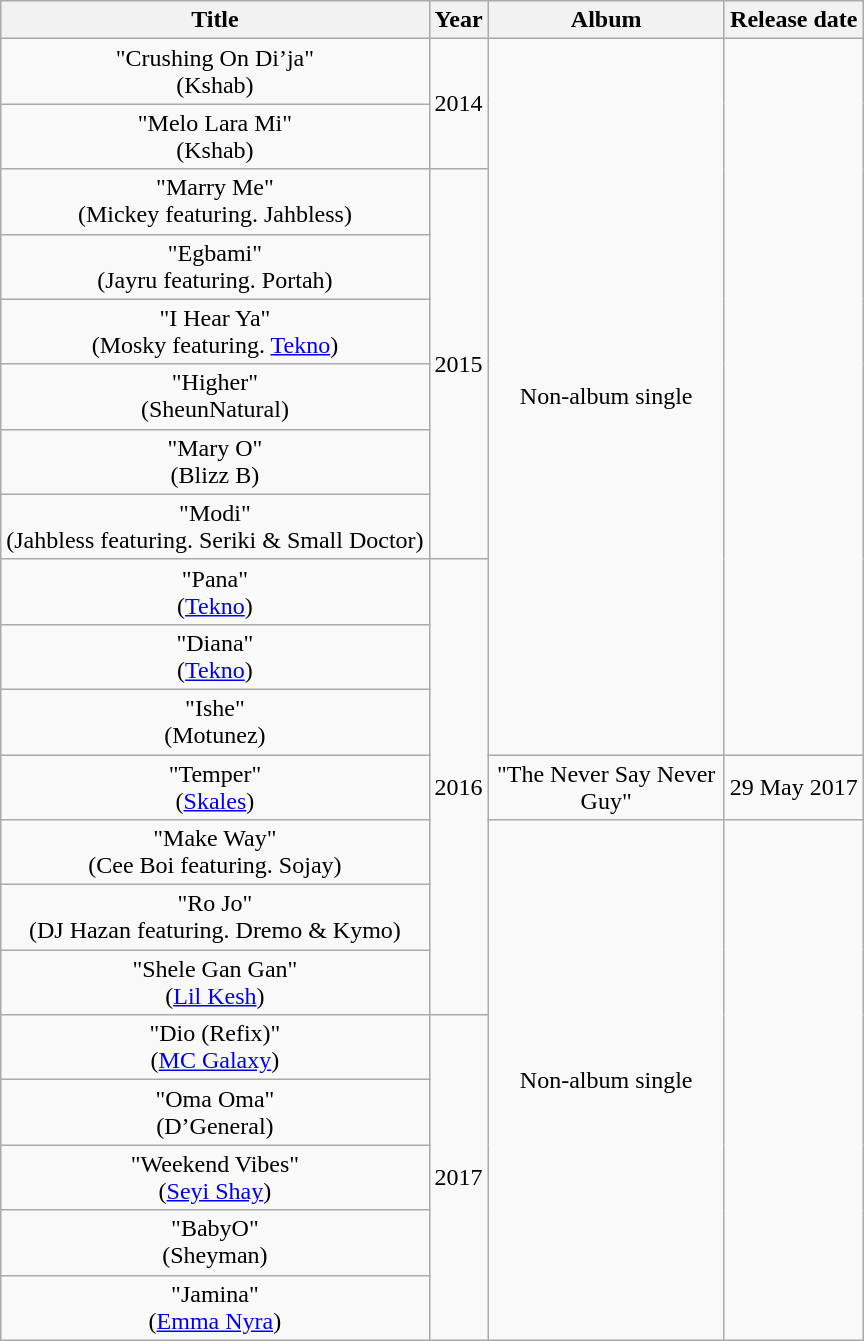<table class="wikitable plainrowheaders" style="text-align:center;" border="1">
<tr>
<th>Title</th>
<th>Year</th>
<th width="150">Album</th>
<th>Release date</th>
</tr>
<tr>
<td>"Crushing On Di’ja" <br><span>(Kshab)</span></td>
<td rowspan="2">2014</td>
<td rowspan="11">Non-album single</td>
<td rowspan="11"></td>
</tr>
<tr>
<td>"Melo Lara Mi" <br><span>(Kshab)</span></td>
</tr>
<tr>
<td>"Marry Me" <br><span>(Mickey featuring. Jahbless)</span></td>
<td rowspan="6">2015</td>
</tr>
<tr>
<td>"Egbami" <br><span>(Jayru featuring. Portah)</span></td>
</tr>
<tr>
<td>"I Hear Ya" <br><span>(Mosky featuring. <a href='#'>Tekno</a>)</span></td>
</tr>
<tr>
<td>"Higher" <br><span>(SheunNatural)</span></td>
</tr>
<tr>
<td>"Mary O" <br><span>(Blizz B)</span></td>
</tr>
<tr>
<td>"Modi" <br><span>(Jahbless featuring. Seriki & Small Doctor)</span></td>
</tr>
<tr>
<td>"Pana" <br><span>(<a href='#'>Tekno</a>)</span></td>
<td rowspan="7">2016</td>
</tr>
<tr>
<td>"Diana" <br><span>(<a href='#'>Tekno</a>)</span></td>
</tr>
<tr>
<td>"Ishe" <br><span>(Motunez)</span></td>
</tr>
<tr>
<td>"Temper" <br><span>(<a href='#'>Skales</a>)</span></td>
<td>"The Never Say Never Guy"</td>
<td>29 May 2017</td>
</tr>
<tr>
<td>"Make Way" <br><span>(Cee Boi featuring. Sojay)</span></td>
<td rowspan="8">Non-album single</td>
<td rowspan="8"></td>
</tr>
<tr>
<td>"Ro Jo" <br><span>(DJ Hazan featuring. Dremo & Kymo)</span></td>
</tr>
<tr>
<td>"Shele Gan Gan" <br><span>(<a href='#'>Lil Kesh</a>)</span></td>
</tr>
<tr>
<td>"Dio (Refix)" <br><span>(<a href='#'>MC Galaxy</a>)</span></td>
<td rowspan="5">2017</td>
</tr>
<tr>
<td>"Oma Oma" <br><span>(D’General)</span></td>
</tr>
<tr>
<td>"Weekend Vibes" <br><span>(<a href='#'>Seyi Shay</a>)</span></td>
</tr>
<tr>
<td>"BabyO" <br><span>(Sheyman)</span></td>
</tr>
<tr>
<td>"Jamina" <br><span>(<a href='#'>Emma Nyra</a>)</span></td>
</tr>
</table>
